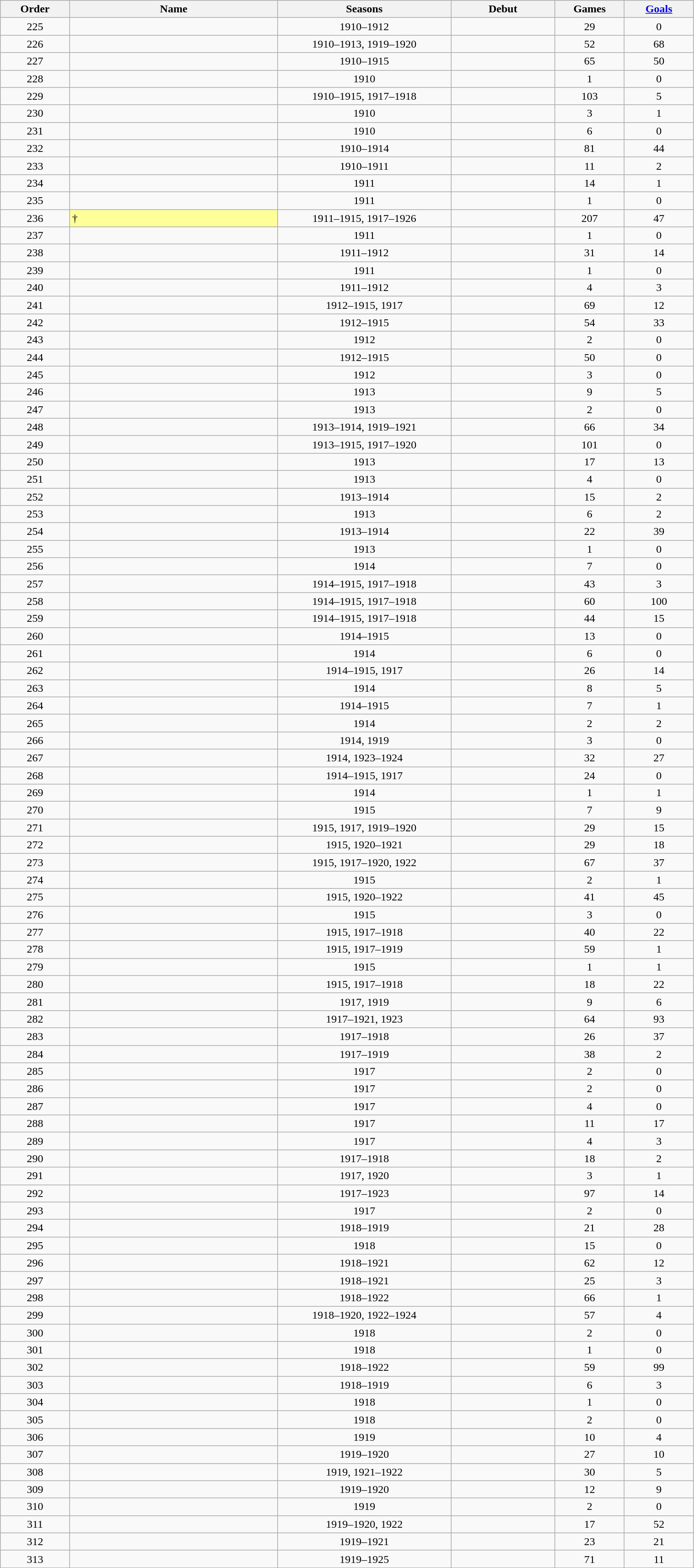<table class="wikitable sortable" style="text-align:center; width:80%">
<tr>
<th style="width=5%">Order</th>
<th style="width:30%">Name</th>
<th style="width:25%">Seasons</th>
<th style="width:15%">Debut</th>
<th style="width:10%">Games</th>
<th style="width:10%"><a href='#'>Goals</a></th>
</tr>
<tr>
<td>225</td>
<td align=left></td>
<td>1910–1912</td>
<td></td>
<td>29</td>
<td>0</td>
</tr>
<tr>
<td>226</td>
<td align=left></td>
<td>1910–1913, 1919–1920</td>
<td></td>
<td>52</td>
<td>68</td>
</tr>
<tr>
<td>227</td>
<td align=left></td>
<td>1910–1915</td>
<td></td>
<td>65</td>
<td>50</td>
</tr>
<tr>
<td>228</td>
<td align=left></td>
<td>1910</td>
<td></td>
<td>1</td>
<td>0</td>
</tr>
<tr>
<td>229</td>
<td align=left></td>
<td>1910–1915, 1917–1918</td>
<td></td>
<td>103</td>
<td>5</td>
</tr>
<tr>
<td>230</td>
<td align=left></td>
<td>1910</td>
<td></td>
<td>3</td>
<td>1</td>
</tr>
<tr>
<td>231</td>
<td align=left></td>
<td>1910</td>
<td></td>
<td>6</td>
<td>0</td>
</tr>
<tr>
<td>232</td>
<td align=left></td>
<td>1910–1914</td>
<td></td>
<td>81</td>
<td>44</td>
</tr>
<tr>
<td>233</td>
<td align=left></td>
<td>1910–1911</td>
<td></td>
<td>11</td>
<td>2</td>
</tr>
<tr>
<td>234</td>
<td align=left></td>
<td>1911</td>
<td></td>
<td>14</td>
<td>1</td>
</tr>
<tr>
<td>235</td>
<td align=left></td>
<td>1911</td>
<td></td>
<td>1</td>
<td>0</td>
</tr>
<tr>
<td>236</td>
<td style="text-align:left; background:#FFFF99">†</td>
<td>1911–1915, 1917–1926</td>
<td></td>
<td>207</td>
<td>47</td>
</tr>
<tr>
<td>237</td>
<td align=left></td>
<td>1911</td>
<td></td>
<td>1</td>
<td>0</td>
</tr>
<tr>
<td>238</td>
<td align=left></td>
<td>1911–1912</td>
<td></td>
<td>31</td>
<td>14</td>
</tr>
<tr>
<td>239</td>
<td align=left></td>
<td>1911</td>
<td></td>
<td>1</td>
<td>0</td>
</tr>
<tr>
<td>240</td>
<td align=left></td>
<td>1911–1912</td>
<td></td>
<td>4</td>
<td>3</td>
</tr>
<tr>
<td>241</td>
<td align=left></td>
<td>1912–1915, 1917</td>
<td></td>
<td>69</td>
<td>12</td>
</tr>
<tr>
<td>242</td>
<td align=left></td>
<td>1912–1915</td>
<td></td>
<td>54</td>
<td>33</td>
</tr>
<tr>
<td>243</td>
<td align=left></td>
<td>1912</td>
<td></td>
<td>2</td>
<td>0</td>
</tr>
<tr>
<td>244</td>
<td align=left></td>
<td>1912–1915</td>
<td></td>
<td>50</td>
<td>0</td>
</tr>
<tr>
<td>245</td>
<td align=left></td>
<td>1912</td>
<td></td>
<td>3</td>
<td>0</td>
</tr>
<tr>
<td>246</td>
<td align=left></td>
<td>1913</td>
<td></td>
<td>9</td>
<td>5</td>
</tr>
<tr>
<td>247</td>
<td align=left></td>
<td>1913</td>
<td></td>
<td>2</td>
<td>0</td>
</tr>
<tr>
<td>248</td>
<td align=left></td>
<td>1913–1914, 1919–1921</td>
<td></td>
<td>66</td>
<td>34</td>
</tr>
<tr>
<td>249</td>
<td align=left></td>
<td>1913–1915, 1917–1920</td>
<td></td>
<td>101</td>
<td>0</td>
</tr>
<tr>
<td>250</td>
<td align=left></td>
<td>1913</td>
<td></td>
<td>17</td>
<td>13</td>
</tr>
<tr>
<td>251</td>
<td align=left></td>
<td>1913</td>
<td></td>
<td>4</td>
<td>0</td>
</tr>
<tr>
<td>252</td>
<td align=left></td>
<td>1913–1914</td>
<td></td>
<td>15</td>
<td>2</td>
</tr>
<tr>
<td>253</td>
<td align=left></td>
<td>1913</td>
<td></td>
<td>6</td>
<td>2</td>
</tr>
<tr>
<td>254</td>
<td align=left></td>
<td>1913–1914</td>
<td></td>
<td>22</td>
<td>39</td>
</tr>
<tr>
<td>255</td>
<td align=left></td>
<td>1913</td>
<td></td>
<td>1</td>
<td>0</td>
</tr>
<tr>
<td>256</td>
<td align=left></td>
<td>1914</td>
<td></td>
<td>7</td>
<td>0</td>
</tr>
<tr>
<td>257</td>
<td align=left></td>
<td>1914–1915, 1917–1918</td>
<td></td>
<td>43</td>
<td>3</td>
</tr>
<tr>
<td>258</td>
<td align=left></td>
<td>1914–1915, 1917–1918</td>
<td></td>
<td>60</td>
<td>100</td>
</tr>
<tr>
<td>259</td>
<td align=left></td>
<td>1914–1915, 1917–1918</td>
<td></td>
<td>44</td>
<td>15</td>
</tr>
<tr>
<td>260</td>
<td align=left></td>
<td>1914–1915</td>
<td></td>
<td>13</td>
<td>0</td>
</tr>
<tr>
<td>261</td>
<td align=left></td>
<td>1914</td>
<td></td>
<td>6</td>
<td>0</td>
</tr>
<tr>
<td>262</td>
<td align=left></td>
<td>1914–1915, 1917</td>
<td></td>
<td>26</td>
<td>14</td>
</tr>
<tr>
<td>263</td>
<td align=left></td>
<td>1914</td>
<td></td>
<td>8</td>
<td>5</td>
</tr>
<tr>
<td>264</td>
<td align=left></td>
<td>1914–1915</td>
<td></td>
<td>7</td>
<td>1</td>
</tr>
<tr>
<td>265</td>
<td align=left></td>
<td>1914</td>
<td></td>
<td>2</td>
<td>2</td>
</tr>
<tr>
<td>266</td>
<td align=left></td>
<td>1914, 1919</td>
<td></td>
<td>3</td>
<td>0</td>
</tr>
<tr>
<td>267</td>
<td align=left></td>
<td>1914, 1923–1924</td>
<td></td>
<td>32</td>
<td>27</td>
</tr>
<tr>
<td>268</td>
<td align=left></td>
<td>1914–1915, 1917</td>
<td></td>
<td>24</td>
<td>0</td>
</tr>
<tr>
<td>269</td>
<td align=left></td>
<td>1914</td>
<td></td>
<td>1</td>
<td>1</td>
</tr>
<tr>
<td>270</td>
<td align=left></td>
<td>1915</td>
<td></td>
<td>7</td>
<td>9</td>
</tr>
<tr>
<td>271</td>
<td align=left></td>
<td>1915, 1917, 1919–1920</td>
<td></td>
<td>29</td>
<td>15</td>
</tr>
<tr>
<td>272</td>
<td align=left></td>
<td>1915, 1920–1921</td>
<td></td>
<td>29</td>
<td>18</td>
</tr>
<tr>
<td>273</td>
<td align=left></td>
<td>1915, 1917–1920, 1922</td>
<td></td>
<td>67</td>
<td>37</td>
</tr>
<tr>
<td>274</td>
<td align=left></td>
<td>1915</td>
<td></td>
<td>2</td>
<td>1</td>
</tr>
<tr>
<td>275</td>
<td align=left></td>
<td>1915, 1920–1922</td>
<td></td>
<td>41</td>
<td>45</td>
</tr>
<tr>
<td>276</td>
<td align=left></td>
<td>1915</td>
<td></td>
<td>3</td>
<td>0</td>
</tr>
<tr>
<td>277</td>
<td align=left></td>
<td>1915, 1917–1918</td>
<td></td>
<td>40</td>
<td>22</td>
</tr>
<tr>
<td>278</td>
<td align=left></td>
<td>1915, 1917–1919</td>
<td></td>
<td>59</td>
<td>1</td>
</tr>
<tr>
<td>279</td>
<td align=left></td>
<td>1915</td>
<td></td>
<td>1</td>
<td>1</td>
</tr>
<tr>
<td>280</td>
<td align=left></td>
<td>1915, 1917–1918</td>
<td></td>
<td>18</td>
<td>22</td>
</tr>
<tr>
<td>281</td>
<td align=left></td>
<td>1917, 1919</td>
<td></td>
<td>9</td>
<td>6</td>
</tr>
<tr>
<td>282</td>
<td align=left></td>
<td>1917–1921, 1923</td>
<td></td>
<td>64</td>
<td>93</td>
</tr>
<tr>
<td>283</td>
<td align=left></td>
<td>1917–1918</td>
<td></td>
<td>26</td>
<td>37</td>
</tr>
<tr>
<td>284</td>
<td align=left></td>
<td>1917–1919</td>
<td></td>
<td>38</td>
<td>2</td>
</tr>
<tr>
<td>285</td>
<td align=left></td>
<td>1917</td>
<td></td>
<td>2</td>
<td>0</td>
</tr>
<tr>
<td>286</td>
<td align=left></td>
<td>1917</td>
<td></td>
<td>2</td>
<td>0</td>
</tr>
<tr>
<td>287</td>
<td align=left></td>
<td>1917</td>
<td></td>
<td>4</td>
<td>0</td>
</tr>
<tr>
<td>288</td>
<td align=left></td>
<td>1917</td>
<td></td>
<td>11</td>
<td>17</td>
</tr>
<tr>
<td>289</td>
<td align=left></td>
<td>1917</td>
<td></td>
<td>4</td>
<td>3</td>
</tr>
<tr>
<td>290</td>
<td align=left></td>
<td>1917–1918</td>
<td></td>
<td>18</td>
<td>2</td>
</tr>
<tr>
<td>291</td>
<td align=left></td>
<td>1917, 1920</td>
<td></td>
<td>3</td>
<td>1</td>
</tr>
<tr>
<td>292</td>
<td align=left></td>
<td>1917–1923</td>
<td></td>
<td>97</td>
<td>14</td>
</tr>
<tr>
<td>293</td>
<td align=left></td>
<td>1917</td>
<td></td>
<td>2</td>
<td>0</td>
</tr>
<tr>
<td>294</td>
<td align=left></td>
<td>1918–1919</td>
<td></td>
<td>21</td>
<td>28</td>
</tr>
<tr>
<td>295</td>
<td align=left></td>
<td>1918</td>
<td></td>
<td>15</td>
<td>0</td>
</tr>
<tr>
<td>296</td>
<td align=left></td>
<td>1918–1921</td>
<td></td>
<td>62</td>
<td>12</td>
</tr>
<tr>
<td>297</td>
<td align=left></td>
<td>1918–1921</td>
<td></td>
<td>25</td>
<td>3</td>
</tr>
<tr>
<td>298</td>
<td align=left></td>
<td>1918–1922</td>
<td></td>
<td>66</td>
<td>1</td>
</tr>
<tr>
<td>299</td>
<td align=left></td>
<td>1918–1920, 1922–1924</td>
<td></td>
<td>57</td>
<td>4</td>
</tr>
<tr>
<td>300</td>
<td align=left></td>
<td>1918</td>
<td></td>
<td>2</td>
<td>0</td>
</tr>
<tr>
<td>301</td>
<td align=left></td>
<td>1918</td>
<td></td>
<td>1</td>
<td>0</td>
</tr>
<tr>
<td>302</td>
<td align=left></td>
<td>1918–1922</td>
<td></td>
<td>59</td>
<td>99</td>
</tr>
<tr>
<td>303</td>
<td align=left></td>
<td>1918–1919</td>
<td></td>
<td>6</td>
<td>3</td>
</tr>
<tr>
<td>304</td>
<td align=left></td>
<td>1918</td>
<td></td>
<td>1</td>
<td>0</td>
</tr>
<tr>
<td>305</td>
<td align=left></td>
<td>1918</td>
<td></td>
<td>2</td>
<td>0</td>
</tr>
<tr>
<td>306</td>
<td align=left></td>
<td>1919</td>
<td></td>
<td>10</td>
<td>4</td>
</tr>
<tr>
<td>307</td>
<td align=left></td>
<td>1919–1920</td>
<td></td>
<td>27</td>
<td>10</td>
</tr>
<tr>
<td>308</td>
<td align=left></td>
<td>1919, 1921–1922</td>
<td></td>
<td>30</td>
<td>5</td>
</tr>
<tr>
<td>309</td>
<td align=left></td>
<td>1919–1920</td>
<td></td>
<td>12</td>
<td>9</td>
</tr>
<tr>
<td>310</td>
<td align=left></td>
<td>1919</td>
<td></td>
<td>2</td>
<td>0</td>
</tr>
<tr>
<td>311</td>
<td align=left></td>
<td>1919–1920, 1922</td>
<td></td>
<td>17</td>
<td>52</td>
</tr>
<tr>
<td>312</td>
<td align=left></td>
<td>1919–1921</td>
<td></td>
<td>23</td>
<td>21</td>
</tr>
<tr>
<td>313</td>
<td align=left></td>
<td>1919–1925</td>
<td></td>
<td>71</td>
<td>11</td>
</tr>
</table>
